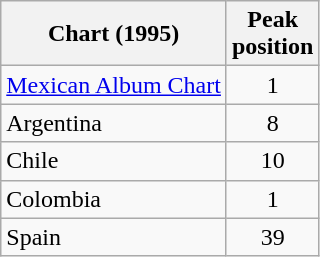<table class="wikitable sortable">
<tr>
<th>Chart (1995)</th>
<th>Peak<br>position</th>
</tr>
<tr>
<td><a href='#'>Mexican Album Chart</a></td>
<td style="text-align:center;">1</td>
</tr>
<tr>
<td>Argentina</td>
<td style="text-align:center;">8</td>
</tr>
<tr>
<td>Chile</td>
<td style="text-align:center;">10</td>
</tr>
<tr>
<td>Colombia</td>
<td style="text-align:center;">1</td>
</tr>
<tr>
<td>Spain</td>
<td style="text-align:center;">39</td>
</tr>
</table>
